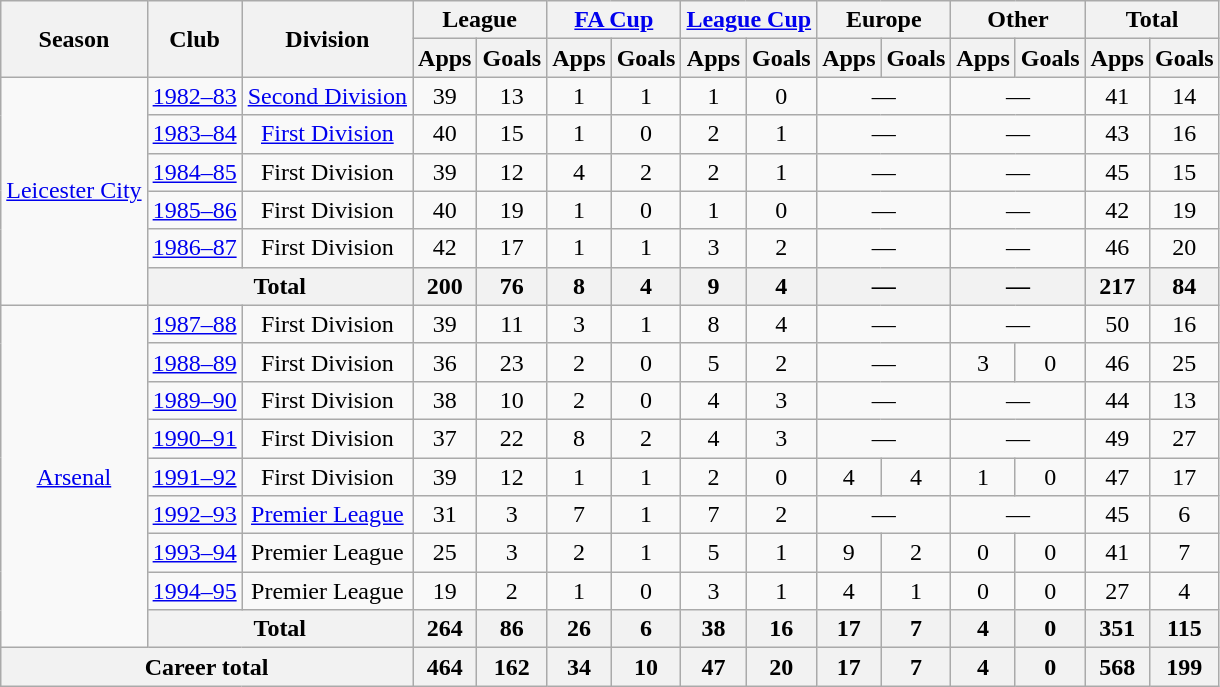<table class="wikitable" style="text-align:center">
<tr>
<th rowspan="2">Season</th>
<th rowspan="2">Club</th>
<th rowspan="2">Division</th>
<th colspan="2">League</th>
<th colspan="2"><a href='#'>FA Cup</a></th>
<th colspan="2"><a href='#'>League Cup</a></th>
<th colspan="2">Europe</th>
<th colspan="2">Other</th>
<th colspan="2">Total</th>
</tr>
<tr>
<th>Apps</th>
<th>Goals</th>
<th>Apps</th>
<th>Goals</th>
<th>Apps</th>
<th>Goals</th>
<th>Apps</th>
<th>Goals</th>
<th>Apps</th>
<th>Goals</th>
<th>Apps</th>
<th>Goals</th>
</tr>
<tr>
<td rowspan="6"><a href='#'>Leicester City</a></td>
<td><a href='#'>1982–83</a></td>
<td><a href='#'>Second Division</a></td>
<td>39</td>
<td>13</td>
<td>1</td>
<td>1</td>
<td>1</td>
<td>0</td>
<td colspan="2">—</td>
<td colspan="2">—</td>
<td>41</td>
<td>14</td>
</tr>
<tr>
<td><a href='#'>1983–84</a></td>
<td><a href='#'>First Division</a></td>
<td>40</td>
<td>15</td>
<td>1</td>
<td>0</td>
<td>2</td>
<td>1</td>
<td colspan="2">—</td>
<td colspan="2">—</td>
<td>43</td>
<td>16</td>
</tr>
<tr>
<td><a href='#'>1984–85</a></td>
<td>First Division</td>
<td>39</td>
<td>12</td>
<td>4</td>
<td>2</td>
<td>2</td>
<td>1</td>
<td colspan="2">—</td>
<td colspan="2">—</td>
<td>45</td>
<td>15</td>
</tr>
<tr>
<td><a href='#'>1985–86</a></td>
<td>First Division</td>
<td>40</td>
<td>19</td>
<td>1</td>
<td>0</td>
<td>1</td>
<td>0</td>
<td colspan="2">—</td>
<td colspan="2">—</td>
<td>42</td>
<td>19</td>
</tr>
<tr>
<td><a href='#'>1986–87</a></td>
<td>First Division</td>
<td>42</td>
<td>17</td>
<td>1</td>
<td>1</td>
<td>3</td>
<td>2</td>
<td colspan="2">—</td>
<td colspan="2">—</td>
<td>46</td>
<td>20</td>
</tr>
<tr>
<th colspan="2">Total</th>
<th>200</th>
<th>76</th>
<th>8</th>
<th>4</th>
<th>9</th>
<th>4</th>
<th colspan="2">—</th>
<th colspan="2">—</th>
<th>217</th>
<th>84</th>
</tr>
<tr>
<td rowspan="9"><a href='#'>Arsenal</a></td>
<td><a href='#'>1987–88</a></td>
<td>First Division</td>
<td>39</td>
<td>11</td>
<td>3</td>
<td>1</td>
<td>8</td>
<td>4</td>
<td colspan="2">—</td>
<td colspan="2">—</td>
<td>50</td>
<td>16</td>
</tr>
<tr>
<td><a href='#'>1988–89</a></td>
<td>First Division</td>
<td>36</td>
<td>23</td>
<td>2</td>
<td>0</td>
<td>5</td>
<td>2</td>
<td colspan="2">—</td>
<td>3</td>
<td>0</td>
<td>46</td>
<td>25</td>
</tr>
<tr>
<td><a href='#'>1989–90</a></td>
<td>First Division</td>
<td>38</td>
<td>10</td>
<td>2</td>
<td>0</td>
<td>4</td>
<td>3</td>
<td colspan="2">—</td>
<td colspan="2">—</td>
<td>44</td>
<td>13</td>
</tr>
<tr>
<td><a href='#'>1990–91</a></td>
<td>First Division</td>
<td>37</td>
<td>22</td>
<td>8</td>
<td>2</td>
<td>4</td>
<td>3</td>
<td colspan="2">—</td>
<td colspan="2">—</td>
<td>49</td>
<td>27</td>
</tr>
<tr>
<td><a href='#'>1991–92</a></td>
<td>First Division</td>
<td>39</td>
<td>12</td>
<td>1</td>
<td>1</td>
<td>2</td>
<td>0</td>
<td>4</td>
<td>4</td>
<td>1</td>
<td>0</td>
<td>47</td>
<td>17</td>
</tr>
<tr>
<td><a href='#'>1992–93</a></td>
<td><a href='#'>Premier League</a></td>
<td>31</td>
<td>3</td>
<td>7</td>
<td>1</td>
<td>7</td>
<td>2</td>
<td colspan="2">—</td>
<td colspan="2">—</td>
<td>45</td>
<td>6</td>
</tr>
<tr>
<td><a href='#'>1993–94</a></td>
<td>Premier League</td>
<td>25</td>
<td>3</td>
<td>2</td>
<td>1</td>
<td>5</td>
<td>1</td>
<td>9</td>
<td>2</td>
<td>0</td>
<td>0</td>
<td>41</td>
<td>7</td>
</tr>
<tr>
<td><a href='#'>1994–95</a></td>
<td>Premier League</td>
<td>19</td>
<td>2</td>
<td>1</td>
<td>0</td>
<td>3</td>
<td>1</td>
<td>4</td>
<td>1</td>
<td>0</td>
<td>0</td>
<td>27</td>
<td>4</td>
</tr>
<tr>
<th colspan="2">Total</th>
<th>264</th>
<th>86</th>
<th>26</th>
<th>6</th>
<th>38</th>
<th>16</th>
<th>17</th>
<th>7</th>
<th>4</th>
<th>0</th>
<th>351</th>
<th>115</th>
</tr>
<tr>
<th colspan="3">Career total</th>
<th>464</th>
<th>162</th>
<th>34</th>
<th>10</th>
<th>47</th>
<th>20</th>
<th>17</th>
<th>7</th>
<th>4</th>
<th>0</th>
<th>568</th>
<th>199</th>
</tr>
</table>
